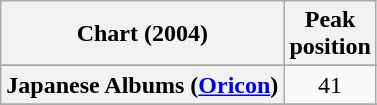<table class="wikitable sortable plainrowheaders">
<tr>
<th>Chart (2004)</th>
<th>Peak<br>position</th>
</tr>
<tr>
</tr>
<tr>
</tr>
<tr>
</tr>
<tr>
</tr>
<tr>
</tr>
<tr>
</tr>
<tr>
<th scope="row">Japanese Albums (<a href='#'>Oricon</a>)</th>
<td align="center">41</td>
</tr>
<tr>
</tr>
<tr>
</tr>
<tr>
</tr>
<tr>
</tr>
</table>
